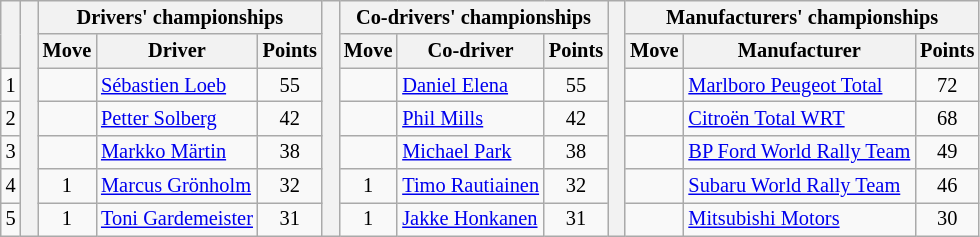<table class="wikitable" style="font-size:85%;">
<tr>
<th rowspan="2"></th>
<th rowspan="7" style="width:5px;"></th>
<th colspan="3">Drivers' championships</th>
<th rowspan="7" style="width:5px;"></th>
<th colspan="3" nowrap>Co-drivers' championships</th>
<th rowspan="7" style="width:5px;"></th>
<th colspan="3" nowrap>Manufacturers' championships</th>
</tr>
<tr>
<th>Move</th>
<th>Driver</th>
<th>Points</th>
<th>Move</th>
<th>Co-driver</th>
<th>Points</th>
<th>Move</th>
<th>Manufacturer</th>
<th>Points</th>
</tr>
<tr>
<td align="center">1</td>
<td align="center"></td>
<td> <a href='#'>Sébastien Loeb</a></td>
<td align="center">55</td>
<td align="center"></td>
<td> <a href='#'>Daniel Elena</a></td>
<td align="center">55</td>
<td align="center"></td>
<td> <a href='#'>Marlboro Peugeot Total</a></td>
<td align="center">72</td>
</tr>
<tr>
<td align="center">2</td>
<td align="center"></td>
<td> <a href='#'>Petter Solberg</a></td>
<td align="center">42</td>
<td align="center"></td>
<td> <a href='#'>Phil Mills</a></td>
<td align="center">42</td>
<td align="center"></td>
<td> <a href='#'>Citroën Total WRT</a></td>
<td align="center">68</td>
</tr>
<tr>
<td align="center">3</td>
<td align="center"></td>
<td> <a href='#'>Markko Märtin</a></td>
<td align="center">38</td>
<td align="center"></td>
<td> <a href='#'>Michael Park</a></td>
<td align="center">38</td>
<td align="center"></td>
<td> <a href='#'>BP Ford World Rally Team</a></td>
<td align="center">49</td>
</tr>
<tr>
<td align="center">4</td>
<td align="center"> 1</td>
<td> <a href='#'>Marcus Grönholm</a></td>
<td align="center">32</td>
<td align="center"> 1</td>
<td> <a href='#'>Timo Rautiainen</a></td>
<td align="center">32</td>
<td align="center"></td>
<td> <a href='#'>Subaru World Rally Team</a></td>
<td align="center">46</td>
</tr>
<tr>
<td align="center">5</td>
<td align="center"> 1</td>
<td> <a href='#'>Toni Gardemeister</a></td>
<td align="center">31</td>
<td align="center"> 1</td>
<td> <a href='#'>Jakke Honkanen</a></td>
<td align="center">31</td>
<td align="center"></td>
<td> <a href='#'>Mitsubishi Motors</a></td>
<td align="center">30</td>
</tr>
</table>
